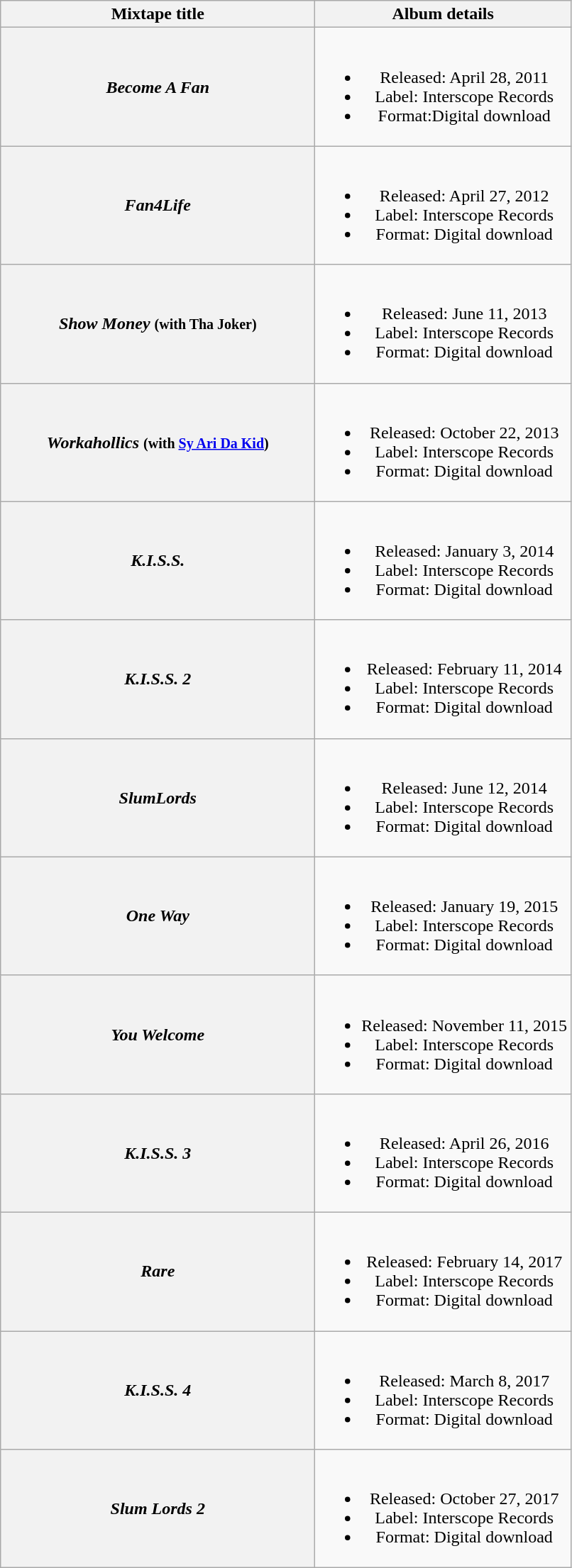<table class="wikitable plainrowheaders" style="text-align:center;">
<tr>
<th scope="col" rowspan="1" style="width:18em;">Mixtape title</th>
<th scope="col" rowspan="1" style="width:22em:">Album details</th>
</tr>
<tr>
<th scope="row"><em>Become A Fan</em></th>
<td><br><ul><li>Released: April 28, 2011</li><li>Label: Interscope Records</li><li>Format:Digital download</li></ul></td>
</tr>
<tr>
<th scope="row"><em>Fan4Life</em></th>
<td><br><ul><li>Released: April 27, 2012</li><li>Label: Interscope Records</li><li>Format: Digital download</li></ul></td>
</tr>
<tr>
<th scope="row"><em>Show Money</em> <small>(with Tha Joker)</small></th>
<td><br><ul><li>Released: June 11, 2013</li><li>Label: Interscope Records</li><li>Format: Digital download</li></ul></td>
</tr>
<tr>
<th scope="row"><em>Workahollics</em> <small>(with <a href='#'>Sy Ari Da Kid</a>)</small></th>
<td><br><ul><li>Released: October 22, 2013</li><li>Label: Interscope Records</li><li>Format: Digital download</li></ul></td>
</tr>
<tr>
<th scope="row"><em>K.I.S.S.</em></th>
<td><br><ul><li>Released: January 3, 2014</li><li>Label: Interscope Records</li><li>Format: Digital download</li></ul></td>
</tr>
<tr>
<th scope="row"><em>K.I.S.S. 2</em></th>
<td><br><ul><li>Released: February 11, 2014</li><li>Label: Interscope Records</li><li>Format: Digital download</li></ul></td>
</tr>
<tr>
<th scope="row"><em>SlumLords</em></th>
<td><br><ul><li>Released: June 12, 2014</li><li>Label: Interscope Records</li><li>Format: Digital download</li></ul></td>
</tr>
<tr>
<th scope="row"><em>One Way</em></th>
<td><br><ul><li>Released: January 19, 2015</li><li>Label: Interscope Records</li><li>Format: Digital download</li></ul></td>
</tr>
<tr>
<th scope="row"><em>You Welcome</em></th>
<td><br><ul><li>Released: November 11, 2015</li><li>Label: Interscope Records</li><li>Format: Digital download</li></ul></td>
</tr>
<tr>
<th scope="row"><em>K.I.S.S. 3</em></th>
<td><br><ul><li>Released: April 26, 2016</li><li>Label: Interscope Records</li><li>Format: Digital download</li></ul></td>
</tr>
<tr>
<th scope="row"><em>Rare</em></th>
<td><br><ul><li>Released: February 14, 2017</li><li>Label: Interscope Records</li><li>Format: Digital download</li></ul></td>
</tr>
<tr>
<th scope="row"><em>K.I.S.S. 4</em></th>
<td><br><ul><li>Released: March 8, 2017</li><li>Label: Interscope Records</li><li>Format: Digital download</li></ul></td>
</tr>
<tr>
<th scope="row"><em>Slum Lords 2</em></th>
<td><br><ul><li>Released: October 27, 2017</li><li>Label: Interscope Records</li><li>Format: Digital download</li></ul></td>
</tr>
</table>
